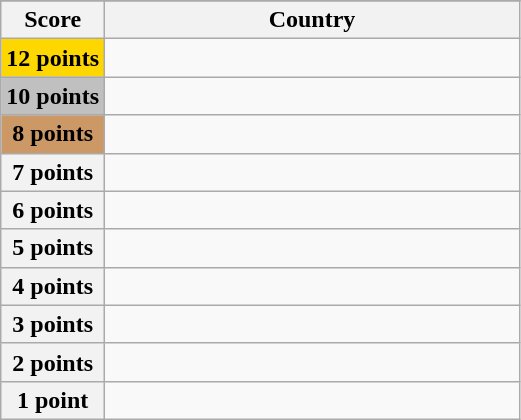<table class="wikitable">
<tr>
</tr>
<tr>
<th scope="col" width="20%">Score</th>
<th scope="col">Country</th>
</tr>
<tr>
<th scope="row" style="background:gold">12 points</th>
<td></td>
</tr>
<tr>
<th scope="row" style="background:silver">10 points</th>
<td></td>
</tr>
<tr>
<th scope="row" style="background:#CC9966">8 points</th>
<td></td>
</tr>
<tr>
<th scope="row">7 points</th>
<td></td>
</tr>
<tr>
<th scope="row">6 points</th>
<td></td>
</tr>
<tr>
<th scope="row">5 points</th>
<td></td>
</tr>
<tr>
<th scope="row">4 points</th>
<td></td>
</tr>
<tr>
<th scope="row">3 points</th>
<td></td>
</tr>
<tr>
<th scope="row">2 points</th>
<td></td>
</tr>
<tr>
<th scope="row">1 point</th>
<td></td>
</tr>
</table>
